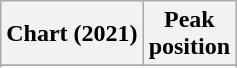<table class="wikitable sortable plainrowheaders" style="text-align:center">
<tr>
<th scope="col">Chart (2021)</th>
<th scope="col">Peak<br>position</th>
</tr>
<tr>
</tr>
<tr>
</tr>
<tr>
</tr>
<tr>
</tr>
</table>
